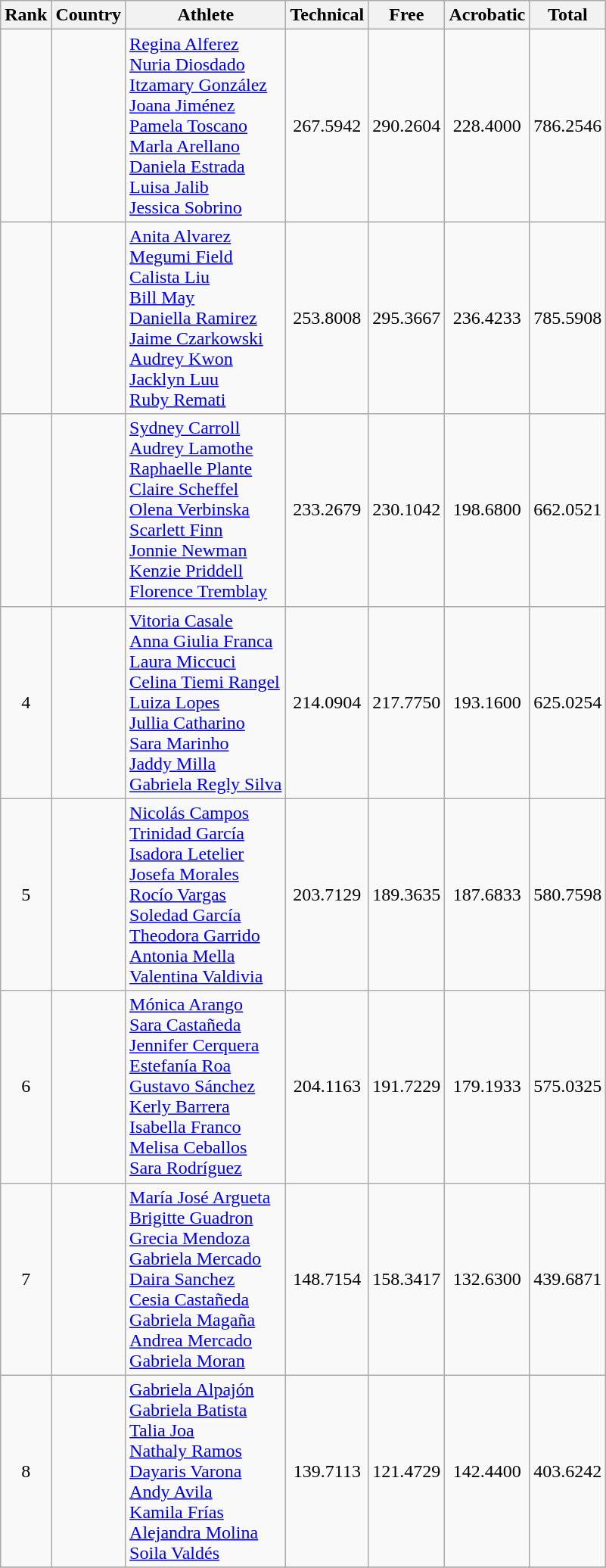<table class="wikitable">
<tr>
<th>Rank</th>
<th>Country</th>
<th>Athlete</th>
<th>Technical</th>
<th>Free</th>
<th>Acrobatic</th>
<th>Total</th>
</tr>
<tr align=center>
<td></td>
<td align=left></td>
<td align=left><a href='#'>Regina Alferez</a><br><a href='#'>Nuria Diosdado</a><br><a href='#'>Itzamary González</a><br><a href='#'>Joana Jiménez</a><br><a href='#'>Pamela Toscano</a><br><a href='#'>Marla Arellano</a><br><a href='#'>Daniela Estrada</a><br><a href='#'>Luisa Jalib</a><br><a href='#'>Jessica Sobrino</a></td>
<td>267.5942</td>
<td>290.2604</td>
<td>228.4000</td>
<td>786.2546</td>
</tr>
<tr align=center>
<td></td>
<td align=left></td>
<td align=left><a href='#'>Anita Alvarez</a><br><a href='#'>Megumi Field</a><br><a href='#'>Calista Liu</a><br><a href='#'>Bill May</a><br><a href='#'>Daniella Ramirez</a><br><a href='#'>Jaime Czarkowski</a><br><a href='#'>Audrey Kwon</a><br><a href='#'>Jacklyn Luu</a><br><a href='#'>Ruby Remati</a></td>
<td>253.8008</td>
<td>295.3667</td>
<td>236.4233</td>
<td>785.5908</td>
</tr>
<tr align=center>
<td></td>
<td align=left></td>
<td align=left><a href='#'>Sydney Carroll</a><br><a href='#'>Audrey Lamothe</a><br><a href='#'>Raphaelle Plante</a><br><a href='#'>Claire Scheffel</a><br><a href='#'>Olena Verbinska</a><br><a href='#'>Scarlett Finn</a><br><a href='#'>Jonnie Newman</a><br><a href='#'>Kenzie Priddell</a><br><a href='#'>Florence Tremblay</a></td>
<td>233.2679</td>
<td>230.1042</td>
<td>198.6800</td>
<td>662.0521</td>
</tr>
<tr align=center>
<td>4</td>
<td align=left></td>
<td align=left><a href='#'>Vitoria Casale</a><br><a href='#'>Anna Giulia Franca</a><br><a href='#'>Laura Miccuci</a><br><a href='#'>Celina Tiemi Rangel</a><br><a href='#'>Luiza Lopes</a><br><a href='#'>Jullia Catharino</a><br><a href='#'>Sara Marinho</a><br><a href='#'>Jaddy Milla</a><br><a href='#'>Gabriela Regly Silva</a></td>
<td>214.0904</td>
<td>217.7750</td>
<td>193.1600</td>
<td>625.0254</td>
</tr>
<tr align=center>
<td>5</td>
<td align=left></td>
<td align=left><a href='#'>Nicolás Campos</a><br><a href='#'>Trinidad García</a><br><a href='#'>Isadora Letelier</a><br><a href='#'>Josefa Morales</a><br><a href='#'>Rocío Vargas</a><br><a href='#'>Soledad García</a><br><a href='#'>Theodora Garrido</a><br><a href='#'>Antonia Mella</a><br><a href='#'>Valentina Valdivia</a></td>
<td>203.7129</td>
<td>189.3635</td>
<td>187.6833</td>
<td>580.7598</td>
</tr>
<tr align=center>
<td>6</td>
<td align=left></td>
<td align=left><a href='#'>Mónica Arango</a><br><a href='#'>Sara Castañeda</a><br><a href='#'>Jennifer Cerquera</a><br><a href='#'>Estefanía Roa</a><br><a href='#'>Gustavo Sánchez</a><br><a href='#'>Kerly Barrera</a><br><a href='#'>Isabella Franco</a><br><a href='#'>Melisa Ceballos</a><br><a href='#'>Sara Rodríguez</a></td>
<td>204.1163</td>
<td>191.7229</td>
<td>179.1933</td>
<td>575.0325</td>
</tr>
<tr align=center>
<td>7</td>
<td align=left></td>
<td align=left><a href='#'>María José Argueta</a><br><a href='#'>Brigitte Guadron</a><br><a href='#'>Grecia Mendoza</a><br><a href='#'>Gabriela Mercado</a><br><a href='#'>Daira Sanchez</a><br><a href='#'>Cesia Castañeda</a><br><a href='#'>Gabriela Magaña</a><br><a href='#'>Andrea Mercado</a><br><a href='#'>Gabriela Moran</a></td>
<td>148.7154</td>
<td>158.3417</td>
<td>132.6300</td>
<td>439.6871</td>
</tr>
<tr align=center>
<td>8</td>
<td align=left></td>
<td align=left><a href='#'>Gabriela Alpajón</a><br><a href='#'>Gabriela Batista</a><br><a href='#'>Talia Joa</a><br><a href='#'>Nathaly Ramos</a><br><a href='#'>Dayaris Varona</a><br><a href='#'>Andy Avila</a><br><a href='#'>Kamila Frías</a><br><a href='#'>Alejandra Molina</a><br><a href='#'>Soila Valdés</a></td>
<td>139.7113</td>
<td>121.4729</td>
<td>142.4400</td>
<td>403.6242</td>
</tr>
<tr>
</tr>
</table>
